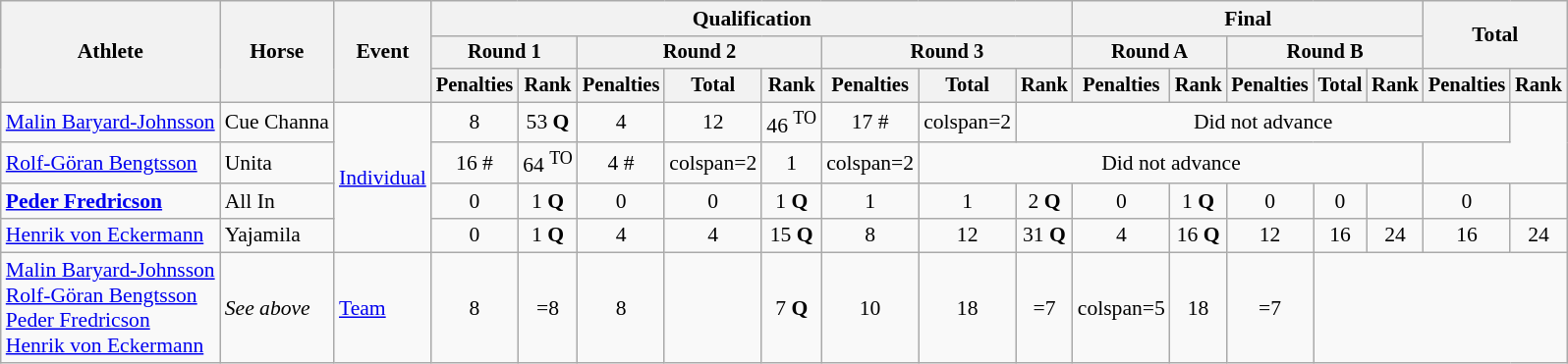<table class="wikitable" style="font-size:90%">
<tr>
<th rowspan="3">Athlete</th>
<th rowspan="3">Horse</th>
<th rowspan="3">Event</th>
<th colspan="8">Qualification</th>
<th colspan="5">Final</th>
<th rowspan=2 colspan="2">Total</th>
</tr>
<tr style="font-size:95%">
<th colspan="2">Round 1</th>
<th colspan="3">Round 2</th>
<th colspan="3">Round 3</th>
<th colspan="2">Round A</th>
<th colspan="3">Round B</th>
</tr>
<tr style="font-size:95%">
<th>Penalties</th>
<th>Rank</th>
<th>Penalties</th>
<th>Total</th>
<th>Rank</th>
<th>Penalties</th>
<th>Total</th>
<th>Rank</th>
<th>Penalties</th>
<th>Rank</th>
<th>Penalties</th>
<th>Total</th>
<th>Rank</th>
<th>Penalties</th>
<th>Rank</th>
</tr>
<tr align=center>
<td align=left><a href='#'>Malin Baryard-Johnsson</a></td>
<td align=left>Cue Channa</td>
<td style="text-align:left;" rowspan="4"><a href='#'>Individual</a></td>
<td>8</td>
<td>53 <strong>Q</strong></td>
<td>4</td>
<td>12</td>
<td>46 <sup>TO</sup></td>
<td>17 #</td>
<td>colspan=2 </td>
<td colspan=7>Did not advance</td>
</tr>
<tr align=center>
<td align=left><a href='#'>Rolf-Göran Bengtsson</a></td>
<td align=left>Unita</td>
<td>16 #</td>
<td>64 <sup>TO</sup></td>
<td>4 #</td>
<td>colspan=2 </td>
<td>1</td>
<td>colspan=2 </td>
<td colspan=7>Did not advance</td>
</tr>
<tr align=center>
<td align=left><strong><a href='#'>Peder Fredricson</a></strong></td>
<td align=left>All In</td>
<td>0</td>
<td>1 <strong>Q</strong></td>
<td>0</td>
<td>0</td>
<td>1 <strong>Q</strong></td>
<td>1</td>
<td>1</td>
<td>2 <strong>Q</strong></td>
<td>0</td>
<td>1 <strong>Q</strong></td>
<td>0</td>
<td>0</td>
<td></td>
<td>0</td>
<td></td>
</tr>
<tr align=center>
<td align=left><a href='#'>Henrik von Eckermann</a></td>
<td align=left>Yajamila</td>
<td>0</td>
<td>1 <strong>Q</strong></td>
<td>4</td>
<td>4</td>
<td>15 <strong>Q</strong></td>
<td>8</td>
<td>12</td>
<td>31 <strong>Q</strong></td>
<td>4</td>
<td>16 <strong>Q</strong></td>
<td>12</td>
<td>16</td>
<td>24</td>
<td>16</td>
<td>24</td>
</tr>
<tr align=center>
<td align=left><a href='#'>Malin Baryard-Johnsson</a><br><a href='#'>Rolf-Göran Bengtsson</a><br><a href='#'>Peder Fredricson</a><br><a href='#'>Henrik von Eckermann</a></td>
<td align=left><em>See above</em></td>
<td align=left><a href='#'>Team</a></td>
<td>8</td>
<td>=8</td>
<td>8</td>
<td></td>
<td>7 <strong>Q</strong></td>
<td>10</td>
<td>18</td>
<td>=7</td>
<td>colspan=5 </td>
<td>18</td>
<td>=7</td>
</tr>
</table>
